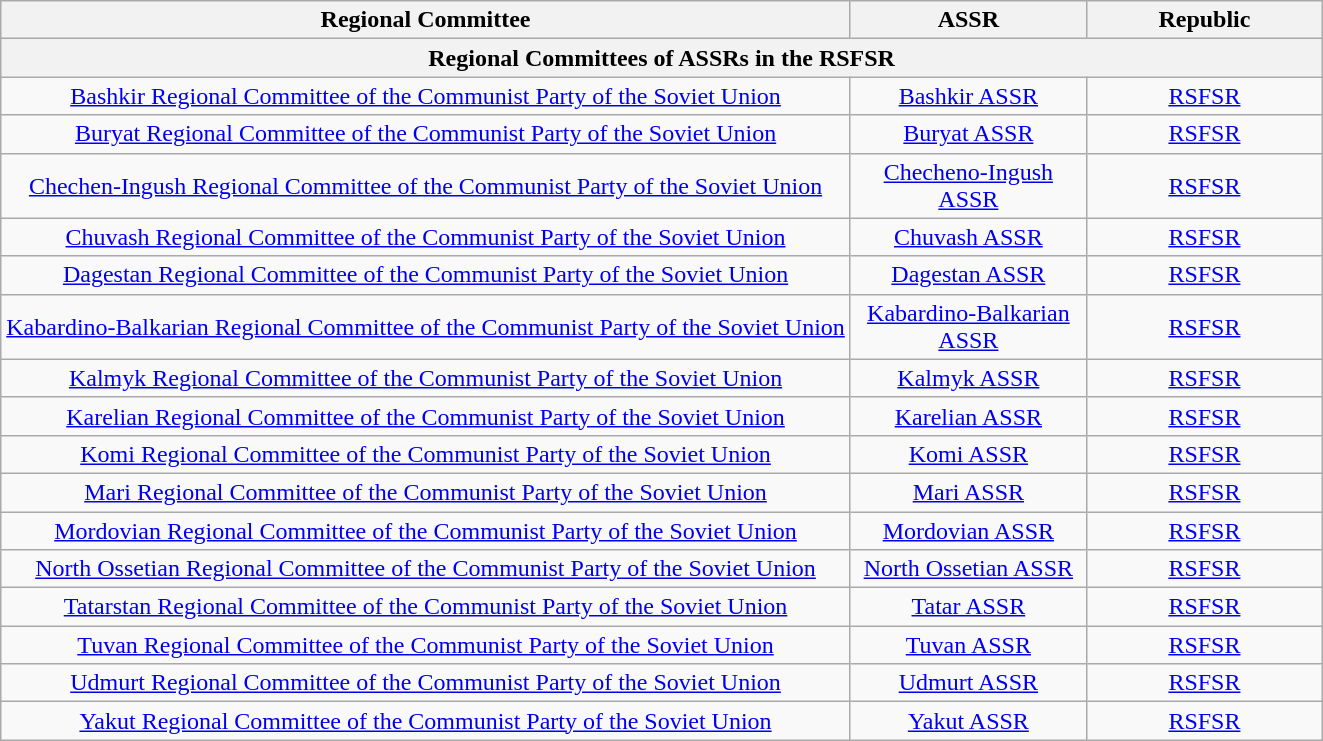<table class="wikitable" style="text-align:center">
<tr>
<th>Regional Committee</th>
<th width="150">ASSR</th>
<th width="150">Republic</th>
</tr>
<tr>
<th colspan="3"><strong>Regional Committees of ASSRs in the RSFSR</strong></th>
</tr>
<tr>
<td><a href='#'>Bashkir Regional Committee of the Communist Party of the Soviet Union</a></td>
<td><a href='#'>Bashkir ASSR</a></td>
<td> <a href='#'>RSFSR</a></td>
</tr>
<tr>
<td><a href='#'>Buryat Regional Committee of the Communist Party of the Soviet Union</a></td>
<td><a href='#'>Buryat ASSR</a></td>
<td> <a href='#'>RSFSR</a></td>
</tr>
<tr>
<td><a href='#'>Chechen-Ingush Regional Committee of the Communist Party of the Soviet Union</a></td>
<td><a href='#'>Checheno-Ingush ASSR</a></td>
<td> <a href='#'>RSFSR</a></td>
</tr>
<tr>
<td><a href='#'>Chuvash Regional Committee of the Communist Party of the Soviet Union</a></td>
<td><a href='#'>Chuvash ASSR</a></td>
<td> <a href='#'>RSFSR</a></td>
</tr>
<tr>
<td><a href='#'>Dagestan Regional Committee of the Communist Party of the Soviet Union</a></td>
<td><a href='#'>Dagestan ASSR</a></td>
<td> <a href='#'>RSFSR</a></td>
</tr>
<tr>
<td><a href='#'>Kabardino-Balkarian Regional Committee of the Communist Party of the Soviet Union</a></td>
<td><a href='#'>Kabardino-Balkarian ASSR</a></td>
<td> <a href='#'>RSFSR</a></td>
</tr>
<tr>
<td><a href='#'>Kalmyk Regional Committee of the Communist Party of the Soviet Union</a></td>
<td><a href='#'>Kalmyk ASSR</a></td>
<td> <a href='#'>RSFSR</a></td>
</tr>
<tr>
<td><a href='#'>Karelian Regional Committee of the Communist Party of the Soviet Union</a></td>
<td><a href='#'>Karelian ASSR</a></td>
<td> <a href='#'>RSFSR</a></td>
</tr>
<tr>
<td><a href='#'>Komi Regional Committee of the Communist Party of the Soviet Union</a></td>
<td><a href='#'>Komi ASSR</a></td>
<td> <a href='#'>RSFSR</a></td>
</tr>
<tr>
<td><a href='#'>Mari Regional Committee of the Communist Party of the Soviet Union</a></td>
<td><a href='#'>Mari ASSR</a></td>
<td> <a href='#'>RSFSR</a></td>
</tr>
<tr>
<td><a href='#'>Mordovian Regional Committee of the Communist Party of the Soviet Union</a></td>
<td><a href='#'>Mordovian ASSR</a></td>
<td> <a href='#'>RSFSR</a></td>
</tr>
<tr>
<td><a href='#'>North Ossetian Regional Committee of the Communist Party of the Soviet Union</a></td>
<td><a href='#'>North Ossetian ASSR</a></td>
<td> <a href='#'>RSFSR</a></td>
</tr>
<tr>
<td><a href='#'>Tatarstan Regional Committee of the Communist Party of the Soviet Union</a></td>
<td><a href='#'>Tatar ASSR</a></td>
<td> <a href='#'>RSFSR</a></td>
</tr>
<tr>
<td><a href='#'>Tuvan Regional Committee of the Communist Party of the Soviet Union</a></td>
<td><a href='#'>Tuvan ASSR</a></td>
<td> <a href='#'>RSFSR</a></td>
</tr>
<tr>
<td><a href='#'>Udmurt Regional Committee of the Communist Party of the Soviet Union</a></td>
<td><a href='#'>Udmurt ASSR</a></td>
<td> <a href='#'>RSFSR</a></td>
</tr>
<tr>
<td><a href='#'>Yakut Regional Committee of the Communist Party of the Soviet Union</a></td>
<td><a href='#'>Yakut ASSR</a></td>
<td> <a href='#'>RSFSR</a></td>
</tr>
</table>
